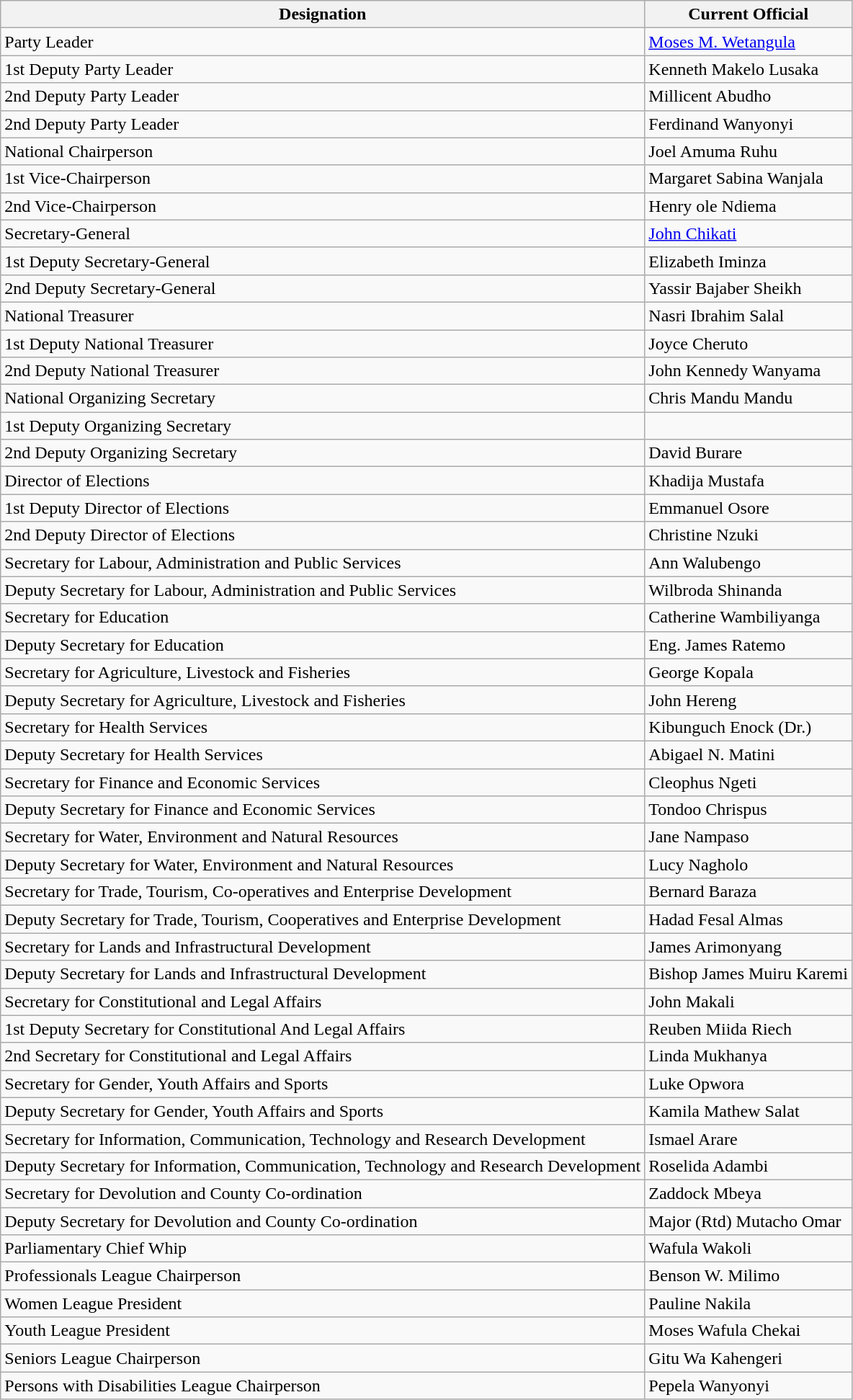<table class="wikitable">
<tr>
<th>Designation</th>
<th>Current Official</th>
</tr>
<tr>
<td>Party Leader</td>
<td><a href='#'>Moses M. Wetangula</a></td>
</tr>
<tr>
<td>1st Deputy Party Leader</td>
<td>Kenneth Makelo Lusaka</td>
</tr>
<tr>
<td>2nd Deputy Party Leader</td>
<td>Millicent Abudho</td>
</tr>
<tr>
<td>2nd Deputy Party Leader</td>
<td>Ferdinand Wanyonyi</td>
</tr>
<tr>
<td>National Chairperson</td>
<td>Joel Amuma Ruhu</td>
</tr>
<tr>
<td>1st Vice-Chairperson</td>
<td>Margaret Sabina Wanjala</td>
</tr>
<tr>
<td>2nd Vice-Chairperson</td>
<td>Henry ole Ndiema</td>
</tr>
<tr>
<td>Secretary-General</td>
<td><a href='#'>John Chikati</a></td>
</tr>
<tr>
<td>1st Deputy Secretary-General</td>
<td>Elizabeth Iminza</td>
</tr>
<tr>
<td>2nd Deputy Secretary-General</td>
<td>Yassir Bajaber Sheikh</td>
</tr>
<tr>
<td>National Treasurer</td>
<td>Nasri Ibrahim Salal</td>
</tr>
<tr>
<td>1st Deputy National Treasurer</td>
<td>Joyce Cheruto</td>
</tr>
<tr>
<td>2nd Deputy National Treasurer</td>
<td>John Kennedy Wanyama</td>
</tr>
<tr>
<td>National Organizing Secretary</td>
<td>Chris Mandu Mandu</td>
</tr>
<tr>
<td>1st Deputy Organizing Secretary</td>
<td></td>
</tr>
<tr Tindi Manase>
<td>2nd Deputy Organizing Secretary</td>
<td>David Burare</td>
</tr>
<tr>
<td>Director of Elections</td>
<td>Khadija Mustafa</td>
</tr>
<tr>
<td>1st Deputy Director of Elections</td>
<td>Emmanuel Osore</td>
</tr>
<tr>
<td>2nd Deputy Director of Elections</td>
<td>Christine Nzuki</td>
</tr>
<tr>
<td>Secretary for Labour, Administration and  Public Services</td>
<td>Ann Walubengo</td>
</tr>
<tr>
<td>Deputy Secretary for Labour,  Administration and Public Services</td>
<td>Wilbroda Shinanda</td>
</tr>
<tr>
<td>Secretary for Education</td>
<td>Catherine Wambiliyanga</td>
</tr>
<tr>
<td>Deputy Secretary for Education</td>
<td>Eng. James Ratemo</td>
</tr>
<tr>
<td>Secretary for Agriculture, Livestock and  Fisheries</td>
<td>George Kopala</td>
</tr>
<tr>
<td>Deputy Secretary for Agriculture,  Livestock and Fisheries</td>
<td>John Hereng</td>
</tr>
<tr>
<td>Secretary for Health Services</td>
<td>Kibunguch Enock (Dr.)</td>
</tr>
<tr>
<td>Deputy Secretary for Health Services</td>
<td>Abigael N. Matini</td>
</tr>
<tr>
<td>Secretary for Finance and Economic  Services</td>
<td>Cleophus Ngeti</td>
</tr>
<tr>
<td>Deputy Secretary for Finance and Economic  Services</td>
<td>Tondoo Chrispus</td>
</tr>
<tr>
<td>Secretary for Water, Environment and  Natural Resources</td>
<td>Jane Nampaso</td>
</tr>
<tr>
<td>Deputy Secretary for Water, Environment  and Natural Resources</td>
<td>Lucy Nagholo</td>
</tr>
<tr>
<td>Secretary for Trade, Tourism,  Co-operatives and Enterprise Development</td>
<td>Bernard Baraza</td>
</tr>
<tr>
<td>Deputy Secretary for Trade, Tourism,  Cooperatives and Enterprise Development</td>
<td>Hadad Fesal Almas</td>
</tr>
<tr>
<td>Secretary for Lands and Infrastructural  Development</td>
<td>James Arimonyang</td>
</tr>
<tr>
<td>Deputy Secretary for Lands and  Infrastructural Development</td>
<td>Bishop James Muiru Karemi</td>
</tr>
<tr>
<td>Secretary for Constitutional and Legal  Affairs</td>
<td>John Makali</td>
</tr>
<tr>
<td>1st Deputy Secretary for Constitutional  And Legal Affairs</td>
<td>Reuben Miida Riech</td>
</tr>
<tr>
<td>2nd Secretary for Constitutional and  Legal Affairs</td>
<td>Linda Mukhanya</td>
</tr>
<tr>
<td>Secretary for Gender, Youth Affairs and  Sports</td>
<td>Luke Opwora</td>
</tr>
<tr>
<td>Deputy Secretary for Gender, Youth  Affairs and Sports</td>
<td>Kamila Mathew Salat</td>
</tr>
<tr>
<td>Secretary for Information, Communication,  Technology and Research Development</td>
<td>Ismael Arare</td>
</tr>
<tr>
<td>Deputy Secretary for Information,  Communication, Technology and Research Development</td>
<td>Roselida Adambi</td>
</tr>
<tr>
<td>Secretary for Devolution and County  Co-ordination</td>
<td>Zaddock Mbeya</td>
</tr>
<tr>
<td>Deputy Secretary for Devolution and  County Co-ordination</td>
<td>Major (Rtd) Mutacho Omar</td>
</tr>
<tr>
<td>Parliamentary Chief Whip</td>
<td>Wafula Wakoli</td>
</tr>
<tr>
<td>Professionals League Chairperson</td>
<td>Benson W. Milimo</td>
</tr>
<tr>
<td>Women League President</td>
<td>Pauline Nakila</td>
</tr>
<tr>
<td>Youth League President</td>
<td>Moses Wafula Chekai</td>
</tr>
<tr>
<td>Seniors League Chairperson</td>
<td>Gitu Wa Kahengeri</td>
</tr>
<tr>
<td>Persons with Disabilities League  Chairperson</td>
<td>Pepela Wanyonyi</td>
</tr>
</table>
